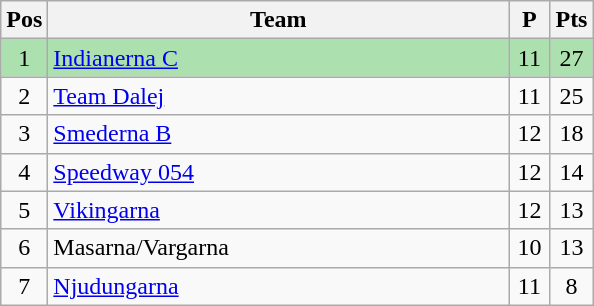<table class="wikitable" style="font-size: 100%">
<tr>
<th width=20>Pos</th>
<th width=300>Team</th>
<th width=20>P</th>
<th width=20>Pts</th>
</tr>
<tr align=center style="background:#ACE1AF;">
<td>1</td>
<td align="left"><a href='#'>Indianerna C</a></td>
<td>11</td>
<td>27</td>
</tr>
<tr align=center>
<td>2</td>
<td align="left"><a href='#'>Team Dalej</a></td>
<td>11</td>
<td>25</td>
</tr>
<tr align=center>
<td>3</td>
<td align="left"><a href='#'>Smederna B</a></td>
<td>12</td>
<td>18</td>
</tr>
<tr align=center>
<td>4</td>
<td align="left"><a href='#'>Speedway 054</a></td>
<td>12</td>
<td>14</td>
</tr>
<tr align=center>
<td>5</td>
<td align="left"><a href='#'>Vikingarna</a></td>
<td>12</td>
<td>13</td>
</tr>
<tr align=center>
<td>6</td>
<td align="left">Masarna/Vargarna</td>
<td>10</td>
<td>13</td>
</tr>
<tr align=center>
<td>7</td>
<td align="left"><a href='#'>Njudungarna</a></td>
<td>11</td>
<td>8</td>
</tr>
</table>
